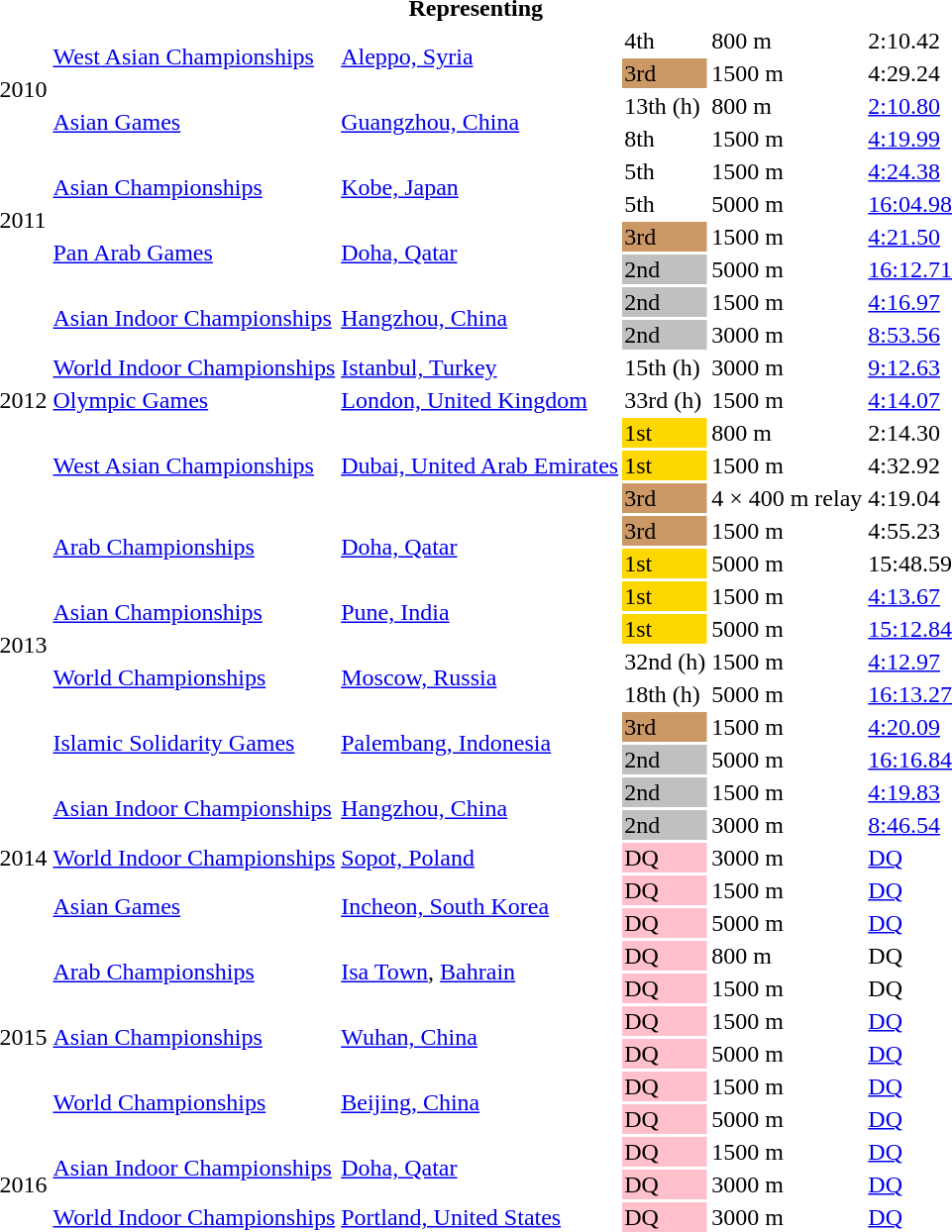<table>
<tr>
<th colspan="6">Representing </th>
</tr>
<tr>
<td rowspan=4>2010</td>
<td rowspan=2><a href='#'>West Asian Championships</a></td>
<td rowspan=2><a href='#'>Aleppo, Syria</a></td>
<td>4th</td>
<td>800 m</td>
<td>2:10.42</td>
</tr>
<tr>
<td bgcolor=cc9966>3rd</td>
<td>1500 m</td>
<td>4:29.24</td>
</tr>
<tr>
<td rowspan=2><a href='#'>Asian Games</a></td>
<td rowspan=2><a href='#'>Guangzhou, China</a></td>
<td>13th (h)</td>
<td>800 m</td>
<td><a href='#'>2:10.80</a></td>
</tr>
<tr>
<td>8th</td>
<td>1500 m</td>
<td><a href='#'>4:19.99</a></td>
</tr>
<tr>
<td rowspan=4>2011</td>
<td rowspan=2><a href='#'>Asian Championships</a></td>
<td rowspan=2><a href='#'>Kobe, Japan</a></td>
<td>5th</td>
<td>1500 m</td>
<td><a href='#'>4:24.38</a></td>
</tr>
<tr>
<td>5th</td>
<td>5000 m</td>
<td><a href='#'>16:04.98</a></td>
</tr>
<tr>
<td rowspan=2><a href='#'>Pan Arab Games</a></td>
<td rowspan=2><a href='#'>Doha, Qatar</a></td>
<td bgcolor=cc9966>3rd</td>
<td>1500 m</td>
<td><a href='#'>4:21.50</a></td>
</tr>
<tr>
<td bgcolor=silver>2nd</td>
<td>5000 m</td>
<td><a href='#'>16:12.71</a></td>
</tr>
<tr>
<td rowspan=7>2012</td>
<td rowspan=2><a href='#'>Asian Indoor Championships</a></td>
<td rowspan=2><a href='#'>Hangzhou, China</a></td>
<td bgcolor=silver>2nd</td>
<td>1500 m</td>
<td><a href='#'>4:16.97</a></td>
</tr>
<tr>
<td bgcolor=silver>2nd</td>
<td>3000 m</td>
<td><a href='#'>8:53.56</a></td>
</tr>
<tr>
<td><a href='#'>World Indoor Championships</a></td>
<td><a href='#'>Istanbul, Turkey</a></td>
<td>15th (h)</td>
<td>3000 m</td>
<td><a href='#'>9:12.63</a></td>
</tr>
<tr>
<td><a href='#'>Olympic Games</a></td>
<td><a href='#'>London, United Kingdom</a></td>
<td>33rd (h)</td>
<td>1500 m</td>
<td><a href='#'>4:14.07</a></td>
</tr>
<tr>
<td rowspan=3><a href='#'>West Asian Championships</a></td>
<td rowspan=3><a href='#'>Dubai, United Arab Emirates</a></td>
<td bgcolor=gold>1st</td>
<td>800 m</td>
<td>2:14.30</td>
</tr>
<tr>
<td bgcolor=gold>1st</td>
<td>1500 m</td>
<td>4:32.92</td>
</tr>
<tr>
<td bgcolor=cc9966>3rd</td>
<td>4 × 400 m relay</td>
<td>4:19.04</td>
</tr>
<tr>
<td rowspan=8>2013</td>
<td rowspan=2><a href='#'>Arab Championships</a></td>
<td rowspan=2><a href='#'>Doha, Qatar</a></td>
<td bgcolor=cc9966>3rd</td>
<td>1500 m</td>
<td>4:55.23</td>
</tr>
<tr>
<td bgcolor=gold>1st</td>
<td>5000 m</td>
<td>15:48.59</td>
</tr>
<tr>
<td rowspan=2><a href='#'>Asian Championships</a></td>
<td rowspan=2><a href='#'>Pune, India</a></td>
<td bgcolor=gold>1st</td>
<td>1500 m</td>
<td><a href='#'>4:13.67</a></td>
</tr>
<tr>
<td bgcolor=gold>1st</td>
<td>5000 m</td>
<td><a href='#'>15:12.84</a></td>
</tr>
<tr>
<td rowspan=2><a href='#'>World Championships</a></td>
<td rowspan=2><a href='#'>Moscow, Russia</a></td>
<td>32nd (h)</td>
<td>1500 m</td>
<td><a href='#'>4:12.97</a></td>
</tr>
<tr>
<td>18th (h)</td>
<td>5000 m</td>
<td><a href='#'>16:13.27</a></td>
</tr>
<tr>
<td rowspan=2><a href='#'>Islamic Solidarity Games</a></td>
<td rowspan=2><a href='#'>Palembang, Indonesia</a></td>
<td bgcolor=cc9966>3rd</td>
<td>1500 m</td>
<td><a href='#'>4:20.09</a></td>
</tr>
<tr>
<td bgcolor=silver>2nd</td>
<td>5000 m</td>
<td><a href='#'>16:16.84</a></td>
</tr>
<tr>
<td rowspan=5>2014</td>
<td rowspan=2><a href='#'>Asian Indoor Championships</a></td>
<td rowspan=2><a href='#'>Hangzhou, China</a></td>
<td bgcolor=silver>2nd</td>
<td>1500 m</td>
<td><a href='#'>4:19.83</a></td>
</tr>
<tr>
<td bgcolor=silver>2nd</td>
<td>3000 m</td>
<td><a href='#'>8:46.54</a></td>
</tr>
<tr>
<td><a href='#'>World Indoor Championships</a></td>
<td><a href='#'>Sopot, Poland</a></td>
<td bgcolor=pink>DQ</td>
<td>3000 m</td>
<td><a href='#'>DQ</a></td>
</tr>
<tr>
<td rowspan=2><a href='#'>Asian Games</a></td>
<td rowspan=2><a href='#'>Incheon, South Korea</a></td>
<td bgcolor=pink>DQ</td>
<td>1500 m</td>
<td><a href='#'>DQ</a></td>
</tr>
<tr>
<td bgcolor=pink>DQ</td>
<td>5000 m</td>
<td><a href='#'>DQ</a></td>
</tr>
<tr>
<td rowspan=6>2015</td>
<td rowspan=2><a href='#'>Arab Championships</a></td>
<td rowspan=2><a href='#'>Isa Town</a>, <a href='#'>Bahrain</a></td>
<td bgcolor=pink>DQ</td>
<td>800 m</td>
<td>DQ</td>
</tr>
<tr>
<td bgcolor=pink>DQ</td>
<td>1500 m</td>
<td>DQ</td>
</tr>
<tr>
<td rowspan=2><a href='#'>Asian Championships</a></td>
<td rowspan=2><a href='#'>Wuhan, China</a></td>
<td bgcolor=pink>DQ</td>
<td>1500 m</td>
<td><a href='#'>DQ</a></td>
</tr>
<tr>
<td bgcolor=pink>DQ</td>
<td>5000 m</td>
<td><a href='#'>DQ</a></td>
</tr>
<tr>
<td rowspan=2><a href='#'>World Championships</a></td>
<td rowspan=2><a href='#'>Beijing, China</a></td>
<td bgcolor=pink>DQ</td>
<td>1500 m</td>
<td><a href='#'>DQ</a></td>
</tr>
<tr>
<td bgcolor=pink>DQ</td>
<td>5000 m</td>
<td><a href='#'>DQ</a></td>
</tr>
<tr>
<td rowspan=3>2016</td>
<td rowspan=2><a href='#'>Asian Indoor Championships</a></td>
<td rowspan=2><a href='#'>Doha, Qatar</a></td>
<td bgcolor=pink>DQ</td>
<td>1500 m</td>
<td><a href='#'>DQ</a></td>
</tr>
<tr>
<td bgcolor=pink>DQ</td>
<td>3000 m</td>
<td><a href='#'>DQ</a></td>
</tr>
<tr>
<td><a href='#'>World Indoor Championships</a></td>
<td><a href='#'>Portland, United States</a></td>
<td bgcolor=pink>DQ</td>
<td>3000 m</td>
<td><a href='#'>DQ</a></td>
</tr>
</table>
